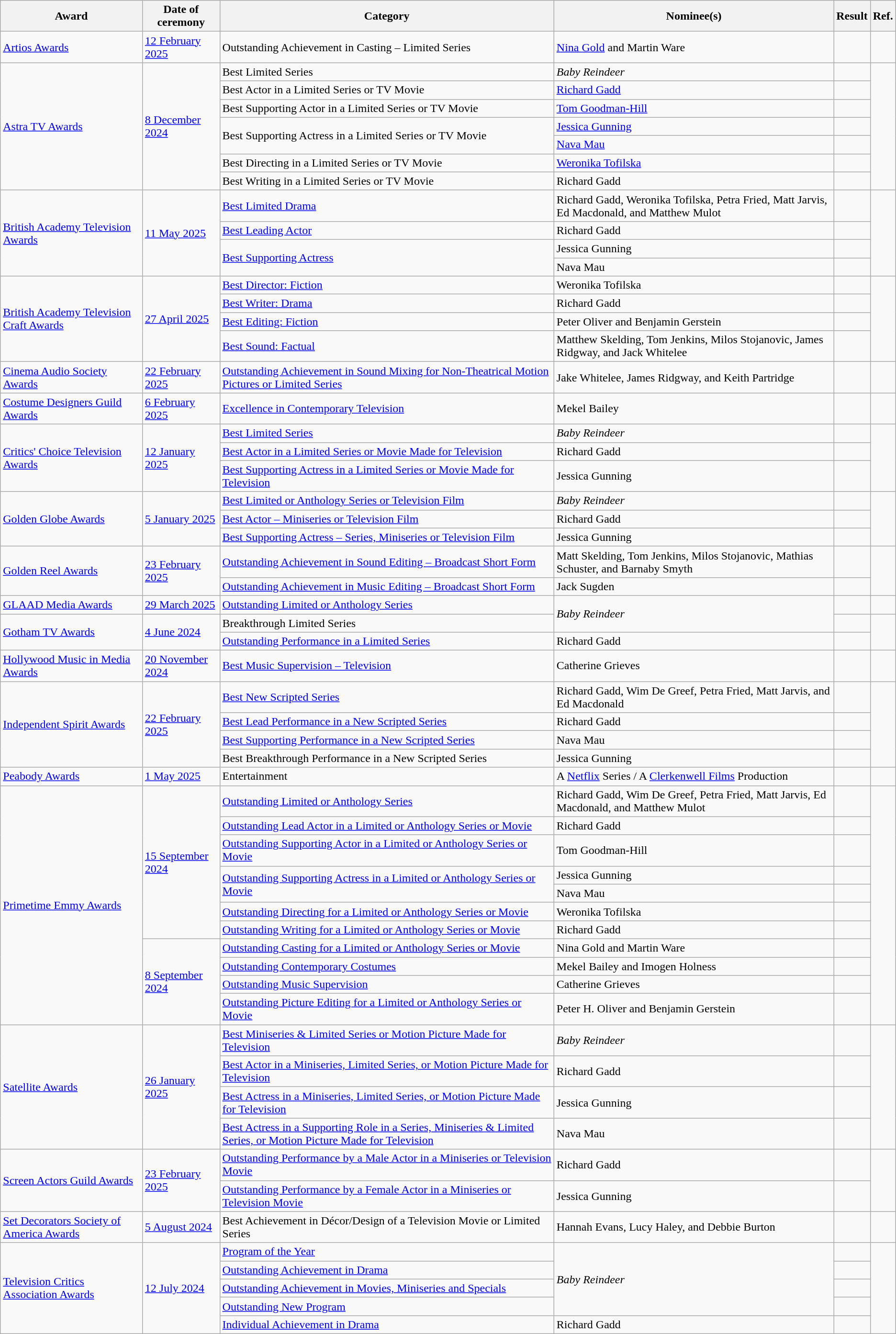<table class="wikitable plainrowheaders sortable">
<tr>
<th scope="col">Award</th>
<th scope="col">Date of ceremony</th>
<th scope="col">Category</th>
<th scope="col">Nominee(s)</th>
<th scope="col">Result</th>
<th scope="col">Ref.</th>
</tr>
<tr>
<td><a href='#'>Artios Awards</a></td>
<td><a href='#'>12 February 2025</a></td>
<td>Outstanding Achievement in Casting – Limited Series</td>
<td><a href='#'>Nina Gold</a> and Martin Ware</td>
<td></td>
<td align="center"></td>
</tr>
<tr>
<td rowspan="7"><a href='#'>Astra TV Awards</a></td>
<td rowspan="7"><a href='#'>8 December 2024</a></td>
<td>Best Limited Series</td>
<td><em>Baby Reindeer</em></td>
<td></td>
<td align="center" rowspan="7"></td>
</tr>
<tr>
<td>Best Actor in a Limited Series or TV Movie</td>
<td><a href='#'>Richard Gadd</a></td>
<td></td>
</tr>
<tr>
<td>Best Supporting Actor in a Limited Series or TV Movie</td>
<td><a href='#'>Tom Goodman-Hill</a></td>
<td></td>
</tr>
<tr>
<td rowspan="2">Best Supporting Actress in a Limited Series or TV Movie</td>
<td><a href='#'>Jessica Gunning</a></td>
<td></td>
</tr>
<tr>
<td><a href='#'>Nava Mau</a></td>
<td></td>
</tr>
<tr>
<td>Best Directing in a Limited Series or TV Movie</td>
<td><a href='#'>Weronika Tofilska</a> </td>
<td></td>
</tr>
<tr>
<td>Best Writing in a Limited Series or TV Movie</td>
<td>Richard Gadd</td>
<td></td>
</tr>
<tr>
<td rowspan="4"><a href='#'>British Academy Television Awards</a></td>
<td rowspan="4"><a href='#'>11 May 2025</a></td>
<td><a href='#'>Best Limited Drama</a></td>
<td>Richard Gadd, Weronika Tofilska, Petra Fried, Matt Jarvis, Ed Macdonald, and Matthew Mulot</td>
<td></td>
<td align="center" rowspan="4"> <br> </td>
</tr>
<tr>
<td><a href='#'>Best Leading Actor</a></td>
<td>Richard Gadd</td>
<td></td>
</tr>
<tr>
<td rowspan="2"><a href='#'>Best Supporting Actress</a></td>
<td>Jessica Gunning</td>
<td></td>
</tr>
<tr>
<td>Nava Mau</td>
<td></td>
</tr>
<tr>
<td rowspan="4"><a href='#'>British Academy Television Craft Awards</a></td>
<td rowspan="4"><a href='#'>27 April 2025</a></td>
<td><a href='#'>Best Director: Fiction</a></td>
<td>Weronika Tofilska</td>
<td></td>
<td align="center" rowspan="4"> <br> </td>
</tr>
<tr>
<td><a href='#'>Best Writer: Drama</a></td>
<td>Richard Gadd</td>
<td></td>
</tr>
<tr>
<td><a href='#'>Best Editing: Fiction</a></td>
<td>Peter Oliver and Benjamin Gerstein</td>
<td></td>
</tr>
<tr>
<td><a href='#'>Best Sound: Factual</a></td>
<td>Matthew Skelding, Tom Jenkins, Milos Stojanovic, James Ridgway, and Jack Whitelee</td>
<td></td>
</tr>
<tr>
<td><a href='#'>Cinema Audio Society Awards</a></td>
<td><a href='#'>22 February 2025</a></td>
<td><a href='#'>Outstanding Achievement in Sound Mixing for Non-Theatrical Motion Pictures or Limited Series</a></td>
<td>Jake Whitelee, James Ridgway, and Keith Partridge </td>
<td></td>
<td align="center"><br></td>
</tr>
<tr>
<td><a href='#'>Costume Designers Guild Awards</a></td>
<td><a href='#'>6 February 2025</a></td>
<td><a href='#'>Excellence in Contemporary Television</a></td>
<td>Mekel Bailey </td>
<td></td>
<td align="center"></td>
</tr>
<tr>
<td rowspan="3"><a href='#'>Critics' Choice Television Awards</a></td>
<td rowspan="3"><a href='#'>12 January 2025</a></td>
<td><a href='#'>Best Limited Series</a></td>
<td><em>Baby Reindeer</em></td>
<td></td>
<td align="center" rowspan="3"></td>
</tr>
<tr>
<td><a href='#'>Best Actor in a Limited Series or Movie Made for Television</a></td>
<td>Richard Gadd</td>
<td></td>
</tr>
<tr>
<td><a href='#'>Best Supporting Actress in a Limited Series or Movie Made for Television</a></td>
<td>Jessica Gunning</td>
<td></td>
</tr>
<tr>
<td rowspan="3"><a href='#'>Golden Globe Awards</a></td>
<td rowspan="3"><a href='#'>5 January 2025</a></td>
<td><a href='#'>Best Limited or Anthology Series or Television Film</a></td>
<td><em>Baby Reindeer</em></td>
<td></td>
<td align="center" rowspan="3"></td>
</tr>
<tr>
<td><a href='#'>Best Actor – Miniseries or Television Film</a></td>
<td>Richard Gadd</td>
<td></td>
</tr>
<tr>
<td><a href='#'>Best Supporting Actress – Series, Miniseries or Television Film</a></td>
<td>Jessica Gunning</td>
<td></td>
</tr>
<tr>
<td rowspan="2"><a href='#'>Golden Reel Awards</a></td>
<td rowspan="2"><a href='#'>23 February 2025</a></td>
<td><a href='#'>Outstanding Achievement in Sound Editing – Broadcast Short Form</a></td>
<td>Matt Skelding, Tom Jenkins, Milos Stojanovic, Mathias Schuster, and Barnaby Smyth </td>
<td></td>
<td align="center" rowspan="2"></td>
</tr>
<tr>
<td><a href='#'>Outstanding Achievement in Music Editing – Broadcast Short Form</a></td>
<td>Jack Sugden </td>
<td></td>
</tr>
<tr>
<td><a href='#'>GLAAD Media Awards</a></td>
<td><a href='#'>29 March 2025</a></td>
<td><a href='#'>Outstanding Limited or Anthology Series</a></td>
<td rowspan="2"><em>Baby Reindeer</em></td>
<td></td>
<td align="center"></td>
</tr>
<tr>
<td rowspan="2"><a href='#'>Gotham TV Awards</a></td>
<td rowspan="2"><a href='#'>4 June 2024</a></td>
<td>Breakthrough Limited Series</td>
<td></td>
<td align="center" rowspan="2"> <br> </td>
</tr>
<tr>
<td><a href='#'>Outstanding Performance in a Limited Series</a></td>
<td>Richard Gadd</td>
<td></td>
</tr>
<tr>
<td><a href='#'>Hollywood Music in Media Awards</a></td>
<td><a href='#'>20 November 2024</a></td>
<td><a href='#'>Best Music Supervision – Television</a></td>
<td>Catherine Grieves</td>
<td></td>
<td align="center"></td>
</tr>
<tr>
<td rowspan="4"><a href='#'>Independent Spirit Awards</a></td>
<td rowspan="4"><a href='#'>22 February 2025</a></td>
<td><a href='#'>Best New Scripted Series</a></td>
<td>Richard Gadd, Wim De Greef, Petra Fried, Matt Jarvis, and Ed Macdonald</td>
<td></td>
<td align="center" rowspan="4"></td>
</tr>
<tr>
<td><a href='#'>Best Lead Performance in a New Scripted Series</a></td>
<td>Richard Gadd</td>
<td></td>
</tr>
<tr>
<td><a href='#'>Best Supporting Performance in a New Scripted Series</a></td>
<td>Nava Mau</td>
<td></td>
</tr>
<tr>
<td>Best Breakthrough Performance in a New Scripted Series</td>
<td>Jessica Gunning</td>
<td></td>
</tr>
<tr>
<td><a href='#'>Peabody Awards</a></td>
<td><a href='#'>1 May 2025</a></td>
<td>Entertainment</td>
<td>A <a href='#'>Netflix</a> Series / A <a href='#'>Clerkenwell Films</a> Production</td>
<td></td>
<td align="center"></td>
</tr>
<tr>
<td rowspan="11"><a href='#'>Primetime Emmy Awards</a></td>
<td rowspan="7"><a href='#'>15 September 2024</a></td>
<td><a href='#'>Outstanding Limited or Anthology Series</a></td>
<td>Richard Gadd, Wim De Greef, Petra Fried, Matt Jarvis, Ed Macdonald, and Matthew Mulot</td>
<td></td>
<td align="center" rowspan="11"> <br> </td>
</tr>
<tr>
<td><a href='#'>Outstanding Lead Actor in a Limited or Anthology Series or Movie</a></td>
<td>Richard Gadd</td>
<td></td>
</tr>
<tr>
<td><a href='#'>Outstanding Supporting Actor in a Limited or Anthology Series or Movie</a></td>
<td>Tom Goodman-Hill </td>
<td></td>
</tr>
<tr>
<td rowspan="2"><a href='#'>Outstanding Supporting Actress in a Limited or Anthology Series or Movie</a></td>
<td>Jessica Gunning </td>
<td></td>
</tr>
<tr>
<td>Nava Mau </td>
<td></td>
</tr>
<tr>
<td><a href='#'>Outstanding Directing for a Limited or Anthology Series or Movie</a></td>
<td>Weronika Tofilska </td>
<td></td>
</tr>
<tr>
<td><a href='#'>Outstanding Writing for a Limited or Anthology Series or Movie</a></td>
<td>Richard Gadd</td>
<td></td>
</tr>
<tr>
<td rowspan="4"><a href='#'>8 September 2024</a></td>
<td><a href='#'>Outstanding Casting for a Limited or Anthology Series or Movie</a></td>
<td>Nina Gold and Martin Ware</td>
<td></td>
</tr>
<tr>
<td><a href='#'>Outstanding Contemporary Costumes</a></td>
<td>Mekel Bailey and Imogen Holness </td>
<td></td>
</tr>
<tr>
<td><a href='#'>Outstanding Music Supervision</a></td>
<td>Catherine Grieves </td>
<td></td>
</tr>
<tr>
<td><a href='#'>Outstanding Picture Editing for a Limited or Anthology Series or Movie</a></td>
<td>Peter H. Oliver and Benjamin Gerstein </td>
<td></td>
</tr>
<tr>
<td rowspan="4"><a href='#'>Satellite Awards</a></td>
<td rowspan="4"><a href='#'>26 January 2025</a></td>
<td><a href='#'>Best Miniseries & Limited Series or Motion Picture Made for Television</a></td>
<td><em>Baby Reindeer</em></td>
<td></td>
<td align="center" rowspan="4"></td>
</tr>
<tr>
<td><a href='#'>Best Actor in a Miniseries, Limited Series, or Motion Picture Made for Television</a></td>
<td>Richard Gadd</td>
<td></td>
</tr>
<tr>
<td><a href='#'>Best Actress in a Miniseries, Limited Series, or Motion Picture Made for Television</a></td>
<td>Jessica Gunning</td>
<td></td>
</tr>
<tr>
<td><a href='#'>Best Actress in a Supporting Role in a Series, Miniseries & Limited Series, or Motion Picture Made for Television</a></td>
<td>Nava Mau</td>
<td></td>
</tr>
<tr>
<td rowspan="2"><a href='#'>Screen Actors Guild Awards</a></td>
<td rowspan="2"><a href='#'>23 February 2025</a></td>
<td><a href='#'>Outstanding Performance by a Male Actor in a Miniseries or Television Movie</a></td>
<td>Richard Gadd</td>
<td></td>
<td align="center" rowspan="2"></td>
</tr>
<tr>
<td><a href='#'>Outstanding Performance by a Female Actor in a Miniseries or Television Movie</a></td>
<td>Jessica Gunning</td>
<td></td>
</tr>
<tr>
<td><a href='#'>Set Decorators Society of America Awards</a></td>
<td><a href='#'>5 August 2024</a></td>
<td>Best Achievement in Décor/Design of a Television Movie or Limited Series</td>
<td>Hannah Evans, Lucy Haley, and Debbie Burton</td>
<td></td>
<td align="center"></td>
</tr>
<tr>
<td rowspan="5"><a href='#'>Television Critics Association Awards</a></td>
<td rowspan="5"><a href='#'>12 July 2024</a></td>
<td><a href='#'>Program of the Year</a></td>
<td rowspan="4"><em>Baby Reindeer</em></td>
<td></td>
<td align="center" rowspan="5"></td>
</tr>
<tr>
<td><a href='#'>Outstanding Achievement in Drama</a></td>
<td></td>
</tr>
<tr>
<td><a href='#'>Outstanding Achievement in Movies, Miniseries and Specials</a></td>
<td></td>
</tr>
<tr>
<td><a href='#'>Outstanding New Program</a></td>
<td></td>
</tr>
<tr>
<td><a href='#'>Individual Achievement in Drama</a></td>
<td>Richard Gadd</td>
<td></td>
</tr>
</table>
